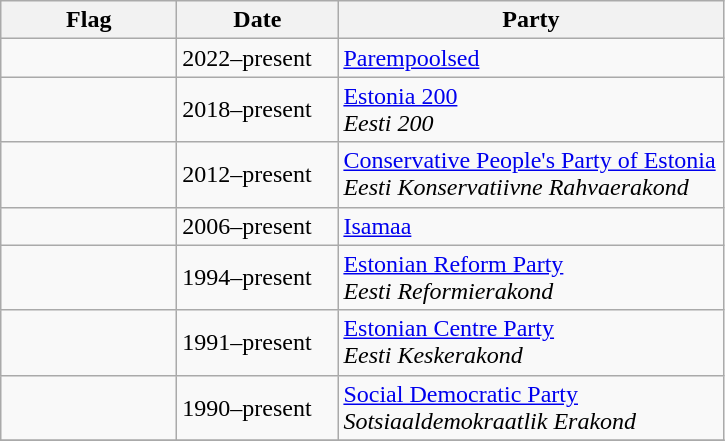<table class="wikitable">
<tr>
<th style="width:110px;">Flag</th>
<th style="width:100px;">Date</th>
<th style="width:250px;">Party</th>
</tr>
<tr>
<td></td>
<td>2022–present</td>
<td><a href='#'>Parempoolsed</a></td>
</tr>
<tr>
<td></td>
<td>2018–present</td>
<td><a href='#'>Estonia 200</a><br><em>Eesti 200</em></td>
</tr>
<tr>
<td></td>
<td>2012–present</td>
<td><a href='#'>Conservative People's Party of Estonia</a><br><em>Eesti Konservatiivne Rahvaerakond</em></td>
</tr>
<tr>
<td></td>
<td>2006–present</td>
<td><a href='#'>Isamaa</a></td>
</tr>
<tr>
<td></td>
<td>1994–present</td>
<td><a href='#'>Estonian Reform Party</a><br><em>Eesti Reformierakond</em></td>
</tr>
<tr>
<td></td>
<td>1991–present</td>
<td><a href='#'>Estonian Centre Party</a><br><em>Eesti Keskerakond</em></td>
</tr>
<tr>
<td></td>
<td>1990–present</td>
<td><a href='#'>Social Democratic Party</a><br><em>Sotsiaaldemokraatlik Erakond</em></td>
</tr>
<tr>
</tr>
</table>
